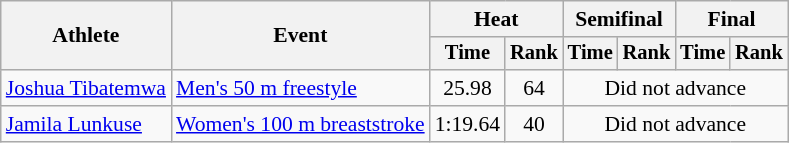<table class=wikitable style="font-size:90%">
<tr>
<th rowspan="2">Athlete</th>
<th rowspan="2">Event</th>
<th colspan="2">Heat</th>
<th colspan="2">Semifinal</th>
<th colspan="2">Final</th>
</tr>
<tr style="font-size:95%">
<th>Time</th>
<th>Rank</th>
<th>Time</th>
<th>Rank</th>
<th>Time</th>
<th>Rank</th>
</tr>
<tr align=center>
<td align=left><a href='#'>Joshua Tibatemwa</a></td>
<td align=left><a href='#'>Men's 50 m freestyle</a></td>
<td>25.98</td>
<td>64</td>
<td colspan=4>Did not advance</td>
</tr>
<tr align=center>
<td align=left><a href='#'>Jamila Lunkuse</a></td>
<td align=left><a href='#'>Women's 100 m breaststroke</a></td>
<td>1:19.64</td>
<td>40</td>
<td colspan=4>Did not advance</td>
</tr>
</table>
